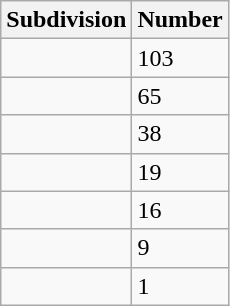<table class="wikitable">
<tr>
<th>Subdivision</th>
<th>Number</th>
</tr>
<tr>
<td></td>
<td>103</td>
</tr>
<tr>
<td></td>
<td>65</td>
</tr>
<tr>
<td></td>
<td>38</td>
</tr>
<tr>
<td></td>
<td>19</td>
</tr>
<tr>
<td></td>
<td>16</td>
</tr>
<tr>
<td></td>
<td>9</td>
</tr>
<tr>
<td></td>
<td>1</td>
</tr>
</table>
